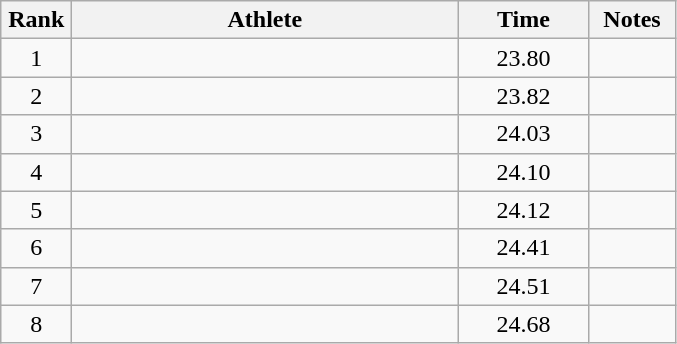<table class="wikitable" style="text-align:center">
<tr>
<th width=40>Rank</th>
<th width=250>Athlete</th>
<th width=80>Time</th>
<th width=50>Notes</th>
</tr>
<tr>
<td>1</td>
<td align=left></td>
<td>23.80</td>
<td></td>
</tr>
<tr>
<td>2</td>
<td align=left></td>
<td>23.82</td>
<td></td>
</tr>
<tr>
<td>3</td>
<td align=left></td>
<td>24.03</td>
<td></td>
</tr>
<tr>
<td>4</td>
<td align=left></td>
<td>24.10</td>
<td></td>
</tr>
<tr>
<td>5</td>
<td align=left></td>
<td>24.12</td>
<td></td>
</tr>
<tr>
<td>6</td>
<td align=left></td>
<td>24.41</td>
<td></td>
</tr>
<tr>
<td>7</td>
<td align=left></td>
<td>24.51</td>
<td></td>
</tr>
<tr>
<td>8</td>
<td align=left></td>
<td>24.68</td>
<td></td>
</tr>
</table>
